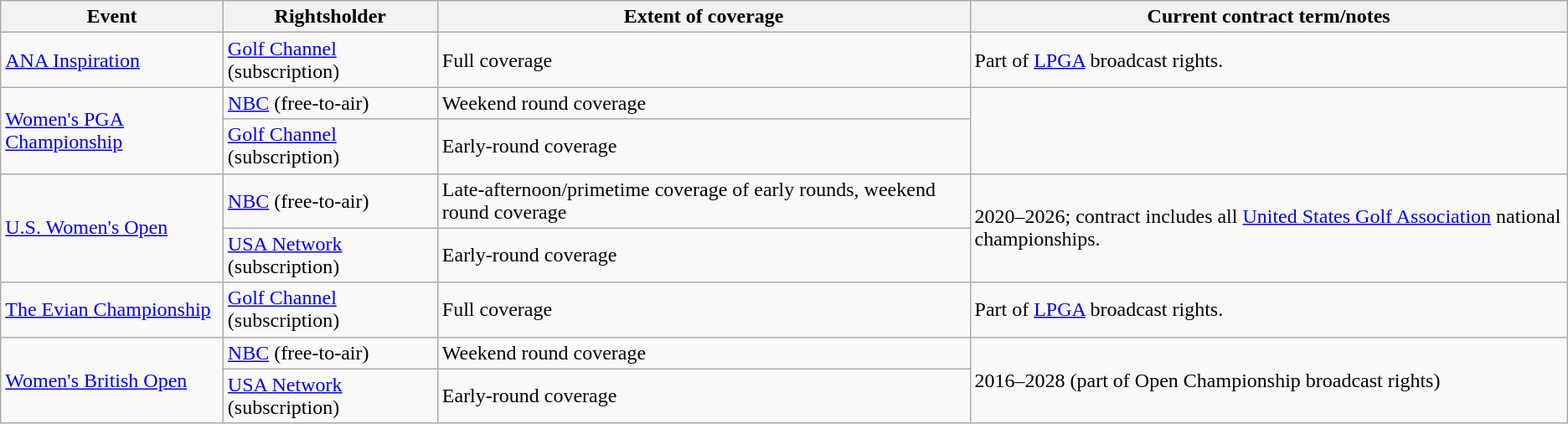<table class="wikitable">
<tr>
<th>Event</th>
<th>Rightsholder</th>
<th>Extent of coverage</th>
<th>Current contract term/notes</th>
</tr>
<tr>
<td><a href='#'>ANA Inspiration</a></td>
<td><a href='#'>Golf Channel</a> (subscription)</td>
<td>Full coverage</td>
<td>Part of <a href='#'>LPGA</a> broadcast rights.</td>
</tr>
<tr>
<td rowspan="2"><a href='#'>Women's PGA Championship</a></td>
<td><a href='#'>NBC</a> (free-to-air)</td>
<td>Weekend round coverage</td>
<td rowspan="2"></td>
</tr>
<tr>
<td><a href='#'>Golf Channel</a> (subscription)</td>
<td>Early-round coverage</td>
</tr>
<tr>
<td rowspan="2"><a href='#'>U.S. Women's Open</a></td>
<td><a href='#'>NBC</a> (free-to-air)</td>
<td>Late-afternoon/primetime coverage of early rounds, weekend round coverage</td>
<td rowspan="2">2020–2026; contract includes all <a href='#'>United States Golf Association</a> national championships.</td>
</tr>
<tr>
<td><a href='#'>USA Network</a> (subscription)</td>
<td>Early-round coverage</td>
</tr>
<tr>
<td><a href='#'>The Evian Championship</a></td>
<td><a href='#'>Golf Channel</a> (subscription)</td>
<td>Full coverage</td>
<td>Part of <a href='#'>LPGA</a> broadcast rights.</td>
</tr>
<tr>
<td rowspan="2"><a href='#'>Women's British Open</a></td>
<td><a href='#'>NBC</a> (free-to-air)</td>
<td>Weekend round coverage</td>
<td rowspan="2">2016–2028 (part of Open Championship broadcast rights)</td>
</tr>
<tr>
<td><a href='#'>USA Network</a> (subscription)</td>
<td>Early-round coverage</td>
</tr>
</table>
